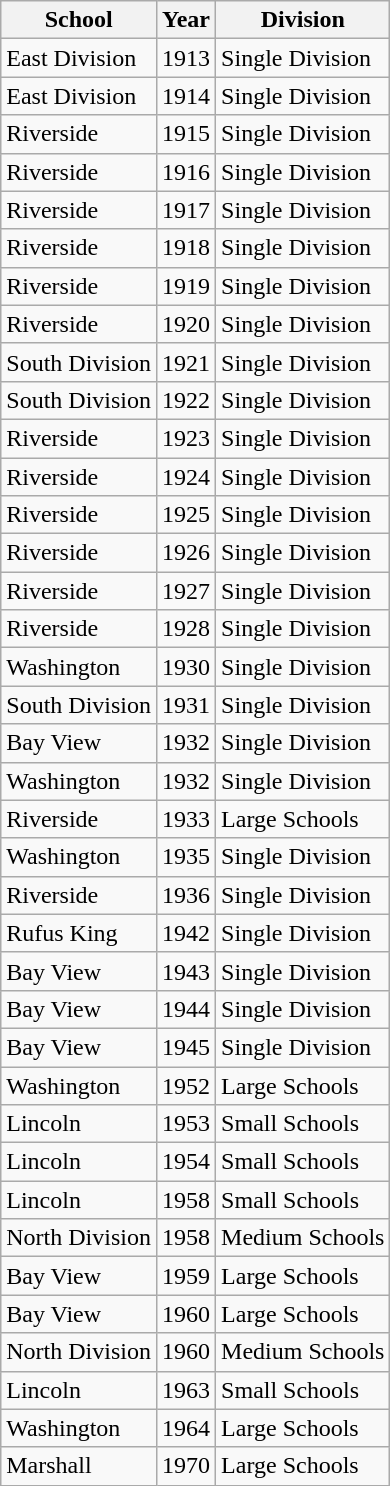<table class="wikitable">
<tr>
<th>School</th>
<th>Year</th>
<th>Division</th>
</tr>
<tr>
<td>East Division</td>
<td>1913</td>
<td>Single Division</td>
</tr>
<tr>
<td>East Division</td>
<td>1914</td>
<td>Single Division</td>
</tr>
<tr>
<td>Riverside</td>
<td>1915</td>
<td>Single Division</td>
</tr>
<tr>
<td>Riverside</td>
<td>1916</td>
<td>Single Division</td>
</tr>
<tr>
<td>Riverside</td>
<td>1917</td>
<td>Single Division</td>
</tr>
<tr>
<td>Riverside</td>
<td>1918</td>
<td>Single Division</td>
</tr>
<tr>
<td>Riverside</td>
<td>1919</td>
<td>Single Division</td>
</tr>
<tr>
<td>Riverside</td>
<td>1920</td>
<td>Single Division</td>
</tr>
<tr>
<td>South Division</td>
<td>1921</td>
<td>Single Division</td>
</tr>
<tr>
<td>South Division</td>
<td>1922</td>
<td>Single Division</td>
</tr>
<tr>
<td>Riverside</td>
<td>1923</td>
<td>Single Division</td>
</tr>
<tr>
<td>Riverside</td>
<td>1924</td>
<td>Single Division</td>
</tr>
<tr>
<td>Riverside</td>
<td>1925</td>
<td>Single Division</td>
</tr>
<tr>
<td>Riverside</td>
<td>1926</td>
<td>Single Division</td>
</tr>
<tr>
<td>Riverside</td>
<td>1927</td>
<td>Single Division</td>
</tr>
<tr>
<td>Riverside</td>
<td>1928</td>
<td>Single Division</td>
</tr>
<tr>
<td>Washington</td>
<td>1930</td>
<td>Single Division</td>
</tr>
<tr>
<td>South Division</td>
<td>1931</td>
<td>Single Division</td>
</tr>
<tr>
<td>Bay View</td>
<td>1932</td>
<td>Single Division</td>
</tr>
<tr>
<td>Washington</td>
<td>1932</td>
<td>Single Division</td>
</tr>
<tr>
<td>Riverside</td>
<td>1933</td>
<td>Large Schools</td>
</tr>
<tr>
<td>Washington</td>
<td>1935</td>
<td>Single Division</td>
</tr>
<tr>
<td>Riverside</td>
<td>1936</td>
<td>Single Division</td>
</tr>
<tr>
<td>Rufus King</td>
<td>1942</td>
<td>Single Division</td>
</tr>
<tr>
<td>Bay View</td>
<td>1943</td>
<td>Single Division</td>
</tr>
<tr>
<td>Bay View</td>
<td>1944</td>
<td>Single Division</td>
</tr>
<tr>
<td>Bay View</td>
<td>1945</td>
<td>Single Division</td>
</tr>
<tr>
<td>Washington</td>
<td>1952</td>
<td>Large Schools</td>
</tr>
<tr>
<td>Lincoln</td>
<td>1953</td>
<td>Small Schools</td>
</tr>
<tr>
<td>Lincoln</td>
<td>1954</td>
<td>Small Schools</td>
</tr>
<tr>
<td>Lincoln</td>
<td>1958</td>
<td>Small Schools</td>
</tr>
<tr>
<td>North Division</td>
<td>1958</td>
<td>Medium Schools</td>
</tr>
<tr>
<td>Bay View</td>
<td>1959</td>
<td>Large Schools</td>
</tr>
<tr>
<td>Bay View</td>
<td>1960</td>
<td>Large Schools</td>
</tr>
<tr>
<td>North Division</td>
<td>1960</td>
<td>Medium Schools</td>
</tr>
<tr>
<td>Lincoln</td>
<td>1963</td>
<td>Small Schools</td>
</tr>
<tr>
<td>Washington</td>
<td>1964</td>
<td>Large Schools</td>
</tr>
<tr>
<td>Marshall</td>
<td>1970</td>
<td>Large Schools</td>
</tr>
</table>
